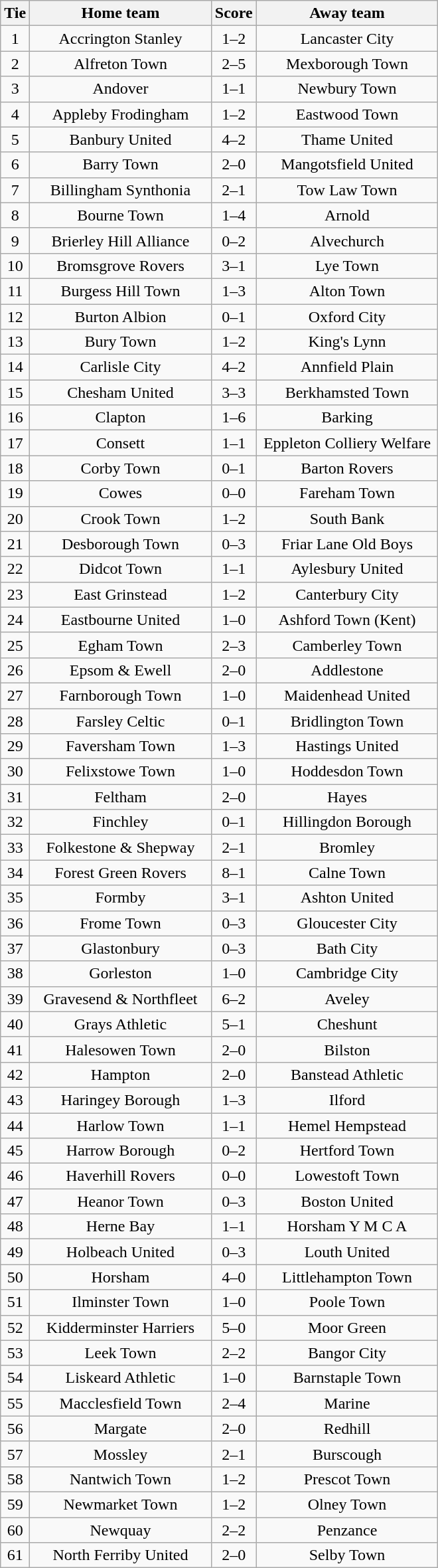<table class="wikitable" style="text-align:center;">
<tr>
<th width=20>Tie</th>
<th width=175>Home team</th>
<th width=20>Score</th>
<th width=175>Away team</th>
</tr>
<tr>
<td>1</td>
<td>Accrington Stanley</td>
<td>1–2</td>
<td>Lancaster City</td>
</tr>
<tr>
<td>2</td>
<td>Alfreton Town</td>
<td>2–5</td>
<td>Mexborough Town</td>
</tr>
<tr>
<td>3</td>
<td>Andover</td>
<td>1–1</td>
<td>Newbury Town</td>
</tr>
<tr>
<td>4</td>
<td>Appleby Frodingham</td>
<td>1–2</td>
<td>Eastwood Town</td>
</tr>
<tr>
<td>5</td>
<td>Banbury United</td>
<td>4–2</td>
<td>Thame United</td>
</tr>
<tr>
<td>6</td>
<td>Barry Town</td>
<td>2–0</td>
<td>Mangotsfield United</td>
</tr>
<tr>
<td>7</td>
<td>Billingham Synthonia</td>
<td>2–1</td>
<td>Tow Law Town</td>
</tr>
<tr>
<td>8</td>
<td>Bourne Town</td>
<td>1–4</td>
<td>Arnold</td>
</tr>
<tr>
<td>9</td>
<td>Brierley Hill Alliance</td>
<td>0–2</td>
<td>Alvechurch</td>
</tr>
<tr>
<td>10</td>
<td>Bromsgrove Rovers</td>
<td>3–1</td>
<td>Lye Town</td>
</tr>
<tr>
<td>11</td>
<td>Burgess Hill Town</td>
<td>1–3</td>
<td>Alton Town</td>
</tr>
<tr>
<td>12</td>
<td>Burton Albion</td>
<td>0–1</td>
<td>Oxford City</td>
</tr>
<tr>
<td>13</td>
<td>Bury Town</td>
<td>1–2</td>
<td>King's Lynn</td>
</tr>
<tr>
<td>14</td>
<td>Carlisle City</td>
<td>4–2</td>
<td>Annfield Plain</td>
</tr>
<tr>
<td>15</td>
<td>Chesham United</td>
<td>3–3</td>
<td>Berkhamsted Town</td>
</tr>
<tr>
<td>16</td>
<td>Clapton</td>
<td>1–6</td>
<td>Barking</td>
</tr>
<tr>
<td>17</td>
<td>Consett</td>
<td>1–1</td>
<td>Eppleton Colliery Welfare</td>
</tr>
<tr>
<td>18</td>
<td>Corby Town</td>
<td>0–1</td>
<td>Barton Rovers</td>
</tr>
<tr>
<td>19</td>
<td>Cowes</td>
<td>0–0</td>
<td>Fareham Town</td>
</tr>
<tr>
<td>20</td>
<td>Crook Town</td>
<td>1–2</td>
<td>South Bank</td>
</tr>
<tr>
<td>21</td>
<td>Desborough Town</td>
<td>0–3</td>
<td>Friar Lane Old Boys</td>
</tr>
<tr>
<td>22</td>
<td>Didcot Town</td>
<td>1–1</td>
<td>Aylesbury United</td>
</tr>
<tr>
<td>23</td>
<td>East Grinstead</td>
<td>1–2</td>
<td>Canterbury City</td>
</tr>
<tr>
<td>24</td>
<td>Eastbourne United</td>
<td>1–0</td>
<td>Ashford Town (Kent)</td>
</tr>
<tr>
<td>25</td>
<td>Egham Town</td>
<td>2–3</td>
<td>Camberley Town</td>
</tr>
<tr>
<td>26</td>
<td>Epsom & Ewell</td>
<td>2–0</td>
<td>Addlestone</td>
</tr>
<tr>
<td>27</td>
<td>Farnborough Town</td>
<td>1–0</td>
<td>Maidenhead United</td>
</tr>
<tr>
<td>28</td>
<td>Farsley Celtic</td>
<td>0–1</td>
<td>Bridlington Town</td>
</tr>
<tr>
<td>29</td>
<td>Faversham Town</td>
<td>1–3</td>
<td>Hastings United</td>
</tr>
<tr>
<td>30</td>
<td>Felixstowe Town</td>
<td>1–0</td>
<td>Hoddesdon Town</td>
</tr>
<tr>
<td>31</td>
<td>Feltham</td>
<td>2–0</td>
<td>Hayes</td>
</tr>
<tr>
<td>32</td>
<td>Finchley</td>
<td>0–1</td>
<td>Hillingdon Borough</td>
</tr>
<tr>
<td>33</td>
<td>Folkestone & Shepway</td>
<td>2–1</td>
<td>Bromley</td>
</tr>
<tr>
<td>34</td>
<td>Forest Green Rovers</td>
<td>8–1</td>
<td>Calne Town</td>
</tr>
<tr>
<td>35</td>
<td>Formby</td>
<td>3–1</td>
<td>Ashton United</td>
</tr>
<tr>
<td>36</td>
<td>Frome Town</td>
<td>0–3</td>
<td>Gloucester City</td>
</tr>
<tr>
<td>37</td>
<td>Glastonbury</td>
<td>0–3</td>
<td>Bath City</td>
</tr>
<tr>
<td>38</td>
<td>Gorleston</td>
<td>1–0</td>
<td>Cambridge City</td>
</tr>
<tr>
<td>39</td>
<td>Gravesend & Northfleet</td>
<td>6–2</td>
<td>Aveley</td>
</tr>
<tr>
<td>40</td>
<td>Grays Athletic</td>
<td>5–1</td>
<td>Cheshunt</td>
</tr>
<tr>
<td>41</td>
<td>Halesowen Town</td>
<td>2–0</td>
<td>Bilston</td>
</tr>
<tr>
<td>42</td>
<td>Hampton</td>
<td>2–0</td>
<td>Banstead Athletic</td>
</tr>
<tr>
<td>43</td>
<td>Haringey Borough</td>
<td>1–3</td>
<td>Ilford</td>
</tr>
<tr>
<td>44</td>
<td>Harlow Town</td>
<td>1–1</td>
<td>Hemel Hempstead</td>
</tr>
<tr>
<td>45</td>
<td>Harrow Borough</td>
<td>0–2</td>
<td>Hertford Town</td>
</tr>
<tr>
<td>46</td>
<td>Haverhill Rovers</td>
<td>0–0</td>
<td>Lowestoft Town</td>
</tr>
<tr>
<td>47</td>
<td>Heanor Town</td>
<td>0–3</td>
<td>Boston United</td>
</tr>
<tr>
<td>48</td>
<td>Herne Bay</td>
<td>1–1</td>
<td>Horsham Y M C A</td>
</tr>
<tr>
<td>49</td>
<td>Holbeach United</td>
<td>0–3</td>
<td>Louth United</td>
</tr>
<tr>
<td>50</td>
<td>Horsham</td>
<td>4–0</td>
<td>Littlehampton Town</td>
</tr>
<tr>
<td>51</td>
<td>Ilminster Town</td>
<td>1–0</td>
<td>Poole Town</td>
</tr>
<tr>
<td>52</td>
<td>Kidderminster Harriers</td>
<td>5–0</td>
<td>Moor Green</td>
</tr>
<tr>
<td>53</td>
<td>Leek Town</td>
<td>2–2</td>
<td>Bangor City</td>
</tr>
<tr>
<td>54</td>
<td>Liskeard Athletic</td>
<td>1–0</td>
<td>Barnstaple Town</td>
</tr>
<tr>
<td>55</td>
<td>Macclesfield Town</td>
<td>2–4</td>
<td>Marine</td>
</tr>
<tr>
<td>56</td>
<td>Margate</td>
<td>2–0</td>
<td>Redhill</td>
</tr>
<tr>
<td>57</td>
<td>Mossley</td>
<td>2–1</td>
<td>Burscough</td>
</tr>
<tr>
<td>58</td>
<td>Nantwich Town</td>
<td>1–2</td>
<td>Prescot Town</td>
</tr>
<tr>
<td>59</td>
<td>Newmarket Town</td>
<td>1–2</td>
<td>Olney Town</td>
</tr>
<tr>
<td>60</td>
<td>Newquay</td>
<td>2–2</td>
<td>Penzance</td>
</tr>
<tr>
<td>61</td>
<td>North Ferriby United</td>
<td>2–0</td>
<td>Selby Town</td>
</tr>
</table>
